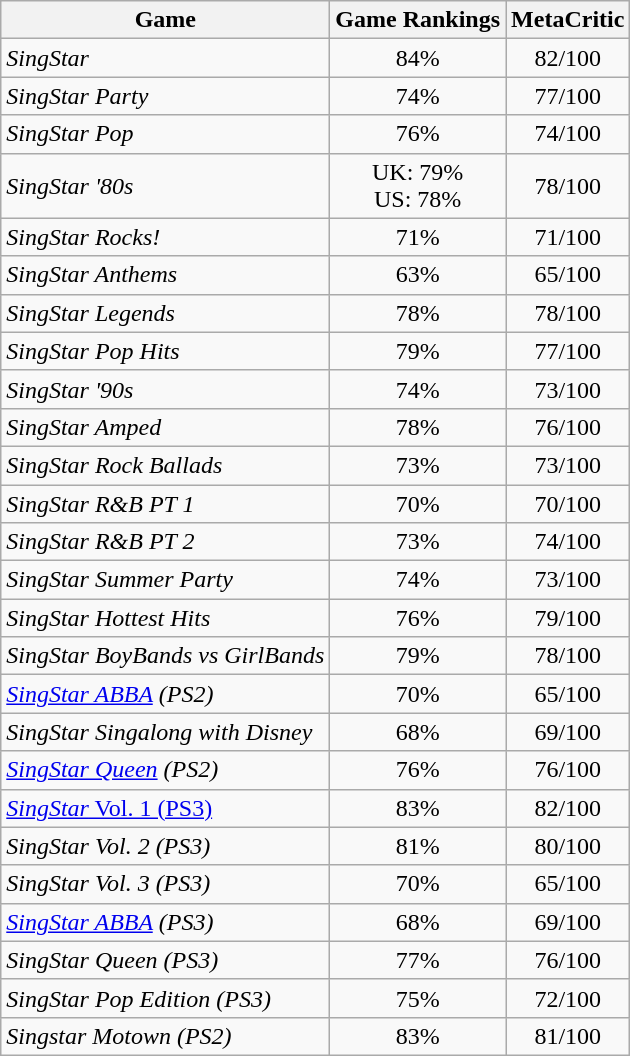<table class="wikitable" style="text-size:90%;">
<tr>
<th>Game</th>
<th>Game Rankings</th>
<th>MetaCritic</th>
</tr>
<tr>
<td><em>SingStar</em></td>
<td style="text-align:center;">84%</td>
<td style="text-align:center;">82/100</td>
</tr>
<tr>
<td><em>SingStar Party</em></td>
<td style="text-align:center;">74%</td>
<td style="text-align:center;">77/100</td>
</tr>
<tr>
<td><em>SingStar Pop</em></td>
<td style="text-align:center;">76%</td>
<td style="text-align:center;">74/100</td>
</tr>
<tr>
<td><em>SingStar '80s</em></td>
<td style="text-align:center;">UK: 79% <br> US: 78%</td>
<td style="text-align:center;">78/100</td>
</tr>
<tr>
<td><em>SingStar Rocks!</em></td>
<td style="text-align:center;">71%</td>
<td style="text-align:center;">71/100</td>
</tr>
<tr>
<td><em>SingStar Anthems</em></td>
<td style="text-align:center;">63%</td>
<td style="text-align:center;">65/100</td>
</tr>
<tr>
<td><em>SingStar Legends</em></td>
<td style="text-align:center;">78%</td>
<td style="text-align:center;">78/100</td>
</tr>
<tr>
<td><em>SingStar Pop Hits</em></td>
<td style="text-align:center;">79%</td>
<td style="text-align:center;">77/100</td>
</tr>
<tr>
<td><em>SingStar '90s</em></td>
<td style="text-align:center;">74%</td>
<td style="text-align:center;">73/100</td>
</tr>
<tr>
<td><em>SingStar Amped</em></td>
<td style="text-align:center;">78%</td>
<td style="text-align:center;">76/100</td>
</tr>
<tr>
<td><em>SingStar Rock Ballads</em></td>
<td style="text-align:center;">73%</td>
<td style="text-align:center;">73/100</td>
</tr>
<tr>
<td><em>SingStar R&B PT 1</em></td>
<td style="text-align:center;">70%</td>
<td style="text-align:center;">70/100</td>
</tr>
<tr>
<td><em>SingStar R&B PT 2</em></td>
<td style="text-align:center;">73%</td>
<td style="text-align:center;">74/100</td>
</tr>
<tr>
<td><em>SingStar Summer Party</em></td>
<td style="text-align:center;">74%</td>
<td style="text-align:center;">73/100</td>
</tr>
<tr>
<td><em>SingStar Hottest Hits </em></td>
<td style="text-align:center;">76%</td>
<td style="text-align:center;">79/100</td>
</tr>
<tr>
<td><em>SingStar BoyBands vs GirlBands</em></td>
<td style="text-align:center;">79%</td>
<td style="text-align:center;">78/100</td>
</tr>
<tr>
<td><em><a href='#'>SingStar ABBA</a> (PS2)</em></td>
<td style="text-align:center;">70%</td>
<td style="text-align:center;">65/100</td>
</tr>
<tr>
<td><em>SingStar Singalong with Disney</em></td>
<td style="text-align:center;">68%</td>
<td style="text-align:center;">69/100</td>
</tr>
<tr>
<td><em><a href='#'>SingStar Queen</a> (PS2)</em></td>
<td style="text-align:center;">76%</td>
<td style="text-align:center;">76/100</td>
</tr>
<tr>
<td><a href='#'><em>SingStar</em> Vol. 1 (PS3)</a></td>
<td style="text-align:center;">83%</td>
<td style="text-align:center;">82/100</td>
</tr>
<tr>
<td><em>SingStar Vol. 2 (PS3)</em></td>
<td style="text-align:center;">81%</td>
<td style="text-align:center;">80/100</td>
</tr>
<tr>
<td><em>SingStar Vol. 3 (PS3)</em></td>
<td style="text-align:center;">70%</td>
<td style="text-align:center;">65/100</td>
</tr>
<tr>
<td><em><a href='#'>SingStar ABBA</a> (PS3)</em></td>
<td style="text-align:center;">68%</td>
<td style="text-align:center;">69/100</td>
</tr>
<tr>
<td><em>SingStar Queen (PS3)</em></td>
<td style="text-align:center;">77%</td>
<td style="text-align:center;">76/100</td>
</tr>
<tr>
<td><em>SingStar Pop Edition (PS3)</em></td>
<td style="text-align:center;">75%</td>
<td style="text-align:center;">72/100</td>
</tr>
<tr>
<td><em>Singstar Motown (PS2)</em></td>
<td style="text-align:center;">83%</td>
<td style="text-align:center;">81/100</td>
</tr>
</table>
